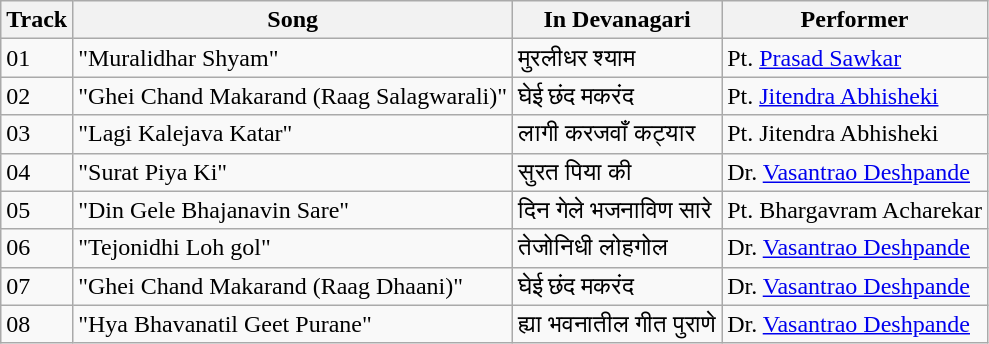<table class="wikitable sortable">
<tr>
<th>Track</th>
<th>Song</th>
<th>In Devanagari</th>
<th>Performer</th>
</tr>
<tr>
<td>01</td>
<td>"Muralidhar Shyam"</td>
<td>मुरलीधर श्याम</td>
<td>Pt. <a href='#'>Prasad Sawkar</a></td>
</tr>
<tr>
<td>02</td>
<td>"Ghei Chand Makarand (Raag Salagwarali)"</td>
<td>घेई छंद मकरंद</td>
<td>Pt. <a href='#'>Jitendra Abhisheki</a></td>
</tr>
<tr>
<td>03</td>
<td>"Lagi Kalejava Katar"</td>
<td>लागी करजवाँ कट्यार</td>
<td>Pt. Jitendra Abhisheki</td>
</tr>
<tr>
<td>04</td>
<td>"Surat Piya Ki"</td>
<td>सुरत पिया की</td>
<td>Dr. <a href='#'>Vasantrao Deshpande</a></td>
</tr>
<tr>
<td>05</td>
<td>"Din Gele Bhajanavin Sare"</td>
<td>दिन गेले भजनाविण सारे</td>
<td>Pt. Bhargavram Acharekar</td>
</tr>
<tr>
<td>06</td>
<td>"Tejonidhi Loh gol"</td>
<td>तेजोनिधी लोहगोल</td>
<td>Dr. <a href='#'>Vasantrao Deshpande</a></td>
</tr>
<tr>
<td>07</td>
<td>"Ghei Chand Makarand (Raag Dhaani)"</td>
<td>घेई छंद मकरंद</td>
<td>Dr. <a href='#'>Vasantrao Deshpande</a></td>
</tr>
<tr>
<td>08</td>
<td>"Hya Bhavanatil Geet Purane"</td>
<td>ह्या भवनातील गीत पुराणे</td>
<td>Dr. <a href='#'>Vasantrao Deshpande</a></td>
</tr>
</table>
